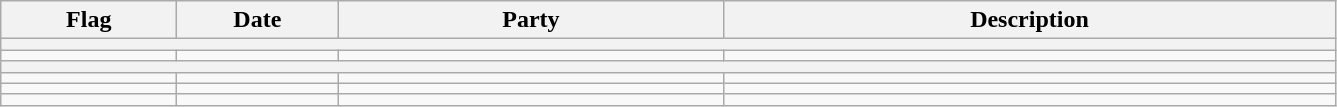<table class="wikitable" style="background:#f9f9f9">
<tr>
<th width="110">Flag</th>
<th width="100">Date</th>
<th width="250">Party</th>
<th width="400">Description</th>
</tr>
<tr>
<th colspan="4"></th>
</tr>
<tr>
<td></td>
<td></td>
<td></td>
<td></td>
</tr>
<tr>
<th colspan="4"></th>
</tr>
<tr>
<td></td>
<td></td>
<td></td>
<td></td>
</tr>
<tr>
<td></td>
<td></td>
<td></td>
<td></td>
</tr>
<tr>
<td></td>
<td></td>
<td></td>
<td></td>
</tr>
</table>
